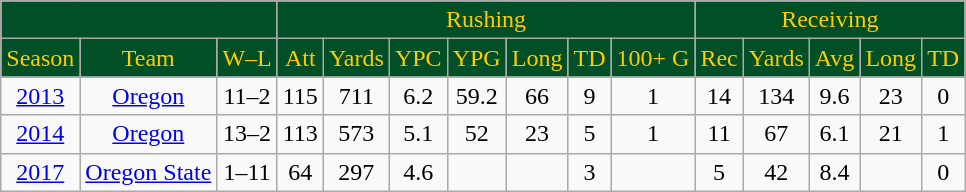<table class="wikitable">
<tr align="center" style="background:#004F27;color:#FFCC00;">
<td colspan="3"> </td>
<td colspan="7">Rushing</td>
<td colspan="5">Receiving</td>
</tr>
<tr align="center" style="background:#004F27;color:#FFCC00;">
<td>Season</td>
<td>Team</td>
<td>W–L</td>
<td>Att</td>
<td>Yards</td>
<td>YPC</td>
<td>YPG</td>
<td>Long</td>
<td>TD</td>
<td>100+ G</td>
<td>Rec</td>
<td>Yards</td>
<td>Avg</td>
<td>Long</td>
<td>TD</td>
</tr>
<tr align="center" bgcolor="">
<td><a href='#'>2013</a></td>
<td><a href='#'>Oregon</a></td>
<td>11–2</td>
<td>115</td>
<td>711</td>
<td>6.2</td>
<td>59.2</td>
<td>66</td>
<td>9</td>
<td>1</td>
<td>14</td>
<td>134</td>
<td>9.6</td>
<td>23</td>
<td>0</td>
</tr>
<tr align="center" bgcolor="">
<td><a href='#'>2014</a></td>
<td><a href='#'>Oregon</a></td>
<td>13–2</td>
<td>113</td>
<td>573</td>
<td>5.1</td>
<td>52</td>
<td>23</td>
<td>5</td>
<td>1</td>
<td>11</td>
<td>67</td>
<td>6.1</td>
<td>21</td>
<td>1</td>
</tr>
<tr align="center" bgcolor="">
<td><a href='#'>2017</a></td>
<td><a href='#'>Oregon State</a></td>
<td>1–11</td>
<td>64</td>
<td>297</td>
<td>4.6</td>
<td></td>
<td></td>
<td>3</td>
<td></td>
<td>5</td>
<td>42</td>
<td>8.4</td>
<td></td>
<td>0</td>
</tr>
</table>
